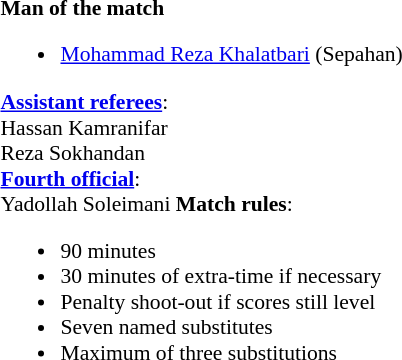<table width=50% style="font-size: 90%">
<tr>
<td><br><strong>Man of the match</strong><ul><li> <a href='#'>Mohammad Reza Khalatbari</a> (Sepahan)</li></ul><strong><a href='#'>Assistant referees</a></strong>:
<br>Hassan Kamranifar
<br>Reza Sokhandan
<br><strong><a href='#'>Fourth official</a></strong>:
<br>Yadollah Soleimani

<strong>Match rules</strong>:<ul><li>90 minutes</li><li>30 minutes of extra-time if necessary</li><li>Penalty shoot-out if scores still level</li><li>Seven named substitutes</li><li>Maximum of three substitutions</li></ul></td>
</tr>
</table>
